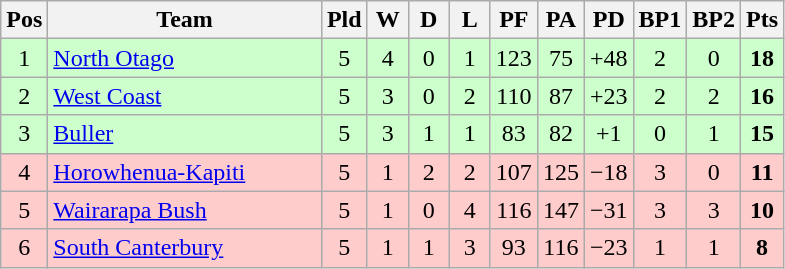<table class="wikitable" style="text-align:center">
<tr>
<th width=20 abbr="Position">Pos</th>
<th width=175>Team</th>
<th width=20 abbr="Played">Pld</th>
<th width=20 abbr="Won">W</th>
<th width=20 abbr="Drawn">D</th>
<th width=20 abbr="Lost">L</th>
<th width=20 abbr="Points for">PF</th>
<th width=20 abbr="Points against">PA</th>
<th width=25 abbr="Points difference">PD</th>
<th width=20 abbr="Bonus Points 1">BP1</th>
<th width=20 abbr="Bonus Points 2">BP2</th>
<th width=20 abbr="Points">Pts</th>
</tr>
<tr style="background:#ccffcc">
<td>1</td>
<td style="text-align:left"><a href='#'>North Otago</a></td>
<td>5</td>
<td>4</td>
<td>0</td>
<td>1</td>
<td>123</td>
<td>75</td>
<td>+48</td>
<td>2</td>
<td>0</td>
<td><strong>18</strong></td>
</tr>
<tr style="background:#ccffcc">
<td>2</td>
<td style="text-align:left"><a href='#'>West Coast</a></td>
<td>5</td>
<td>3</td>
<td>0</td>
<td>2</td>
<td>110</td>
<td>87</td>
<td>+23</td>
<td>2</td>
<td>2</td>
<td><strong>16</strong></td>
</tr>
<tr style="background:#ccffcc">
<td>3</td>
<td style="text-align:left"><a href='#'>Buller</a></td>
<td>5</td>
<td>3</td>
<td>1</td>
<td>1</td>
<td>83</td>
<td>82</td>
<td>+1</td>
<td>0</td>
<td>1</td>
<td><strong>15</strong></td>
</tr>
<tr style="background:#ffcccc">
<td>4</td>
<td style="text-align:left"><a href='#'>Horowhenua-Kapiti</a></td>
<td>5</td>
<td>1</td>
<td>2</td>
<td>2</td>
<td>107</td>
<td>125</td>
<td>−18</td>
<td>3</td>
<td>0</td>
<td><strong>11</strong></td>
</tr>
<tr style="background:#ffcccc">
<td>5</td>
<td style="text-align:left"><a href='#'>Wairarapa Bush</a></td>
<td>5</td>
<td>1</td>
<td>0</td>
<td>4</td>
<td>116</td>
<td>147</td>
<td>−31</td>
<td>3</td>
<td>3</td>
<td><strong>10</strong></td>
</tr>
<tr style="background:#ffcccc">
<td>6</td>
<td style="text-align:left"><a href='#'>South Canterbury</a></td>
<td>5</td>
<td>1</td>
<td>1</td>
<td>3</td>
<td>93</td>
<td>116</td>
<td>−23</td>
<td>1</td>
<td>1</td>
<td><strong>8</strong></td>
</tr>
</table>
